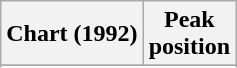<table class="wikitable plainrowheaders">
<tr>
<th>Chart (1992)</th>
<th>Peak<br>position</th>
</tr>
<tr>
</tr>
<tr>
</tr>
<tr>
</tr>
<tr>
</tr>
</table>
